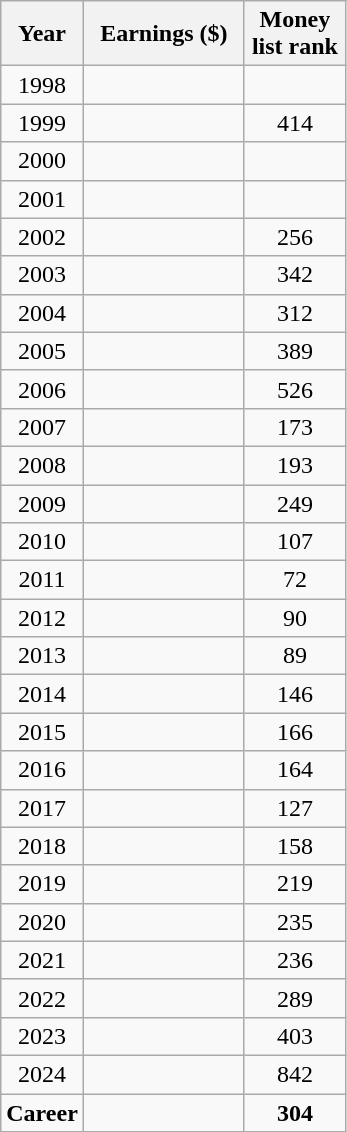<table class="wikitable mw-datatable sortable" style="text-align:center;">
<tr>
<th>Year</th>
<th width="100">Earnings ($)</th>
<th width="60">Money list rank</th>
</tr>
<tr>
<td>1998</td>
<td align=right></td>
<td></td>
</tr>
<tr>
<td>1999</td>
<td align=right></td>
<td>414</td>
</tr>
<tr>
<td>2000</td>
<td align=right></td>
<td></td>
</tr>
<tr>
<td>2001</td>
<td align=right></td>
<td></td>
</tr>
<tr>
<td>2002</td>
<td align=right></td>
<td>256</td>
</tr>
<tr>
<td>2003</td>
<td align=right></td>
<td>342</td>
</tr>
<tr>
<td>2004</td>
<td align=right></td>
<td>312</td>
</tr>
<tr>
<td>2005</td>
<td align=right></td>
<td>389</td>
</tr>
<tr>
<td>2006</td>
<td align=right></td>
<td>526</td>
</tr>
<tr>
<td>2007</td>
<td align=right></td>
<td>173</td>
</tr>
<tr>
<td>2008</td>
<td align=right></td>
<td>193</td>
</tr>
<tr>
<td>2009</td>
<td align=right></td>
<td>249</td>
</tr>
<tr>
<td>2010</td>
<td align=right></td>
<td>107</td>
</tr>
<tr>
<td>2011</td>
<td align=right></td>
<td>72</td>
</tr>
<tr>
<td>2012</td>
<td align=right></td>
<td>90</td>
</tr>
<tr>
<td>2013</td>
<td align=right></td>
<td>89</td>
</tr>
<tr>
<td>2014</td>
<td align=right></td>
<td>146</td>
</tr>
<tr>
<td>2015</td>
<td align=right></td>
<td>166</td>
</tr>
<tr>
<td>2016</td>
<td align=right></td>
<td>164</td>
</tr>
<tr>
<td>2017</td>
<td align=right></td>
<td>127</td>
</tr>
<tr>
<td>2018</td>
<td align=right></td>
<td>158</td>
</tr>
<tr>
<td>2019</td>
<td align=right></td>
<td>219</td>
</tr>
<tr>
<td>2020</td>
<td align=right></td>
<td>235</td>
</tr>
<tr>
<td>2021</td>
<td align=right></td>
<td>236</td>
</tr>
<tr>
<td>2022</td>
<td align=right></td>
<td>289</td>
</tr>
<tr>
<td>2023</td>
<td align=right></td>
<td>403</td>
</tr>
<tr>
<td>2024</td>
<td align=right></td>
<td>842</td>
</tr>
<tr>
<td><strong>Career</strong></td>
<td align=right><strong></strong></td>
<td><strong>304</strong></td>
</tr>
</table>
